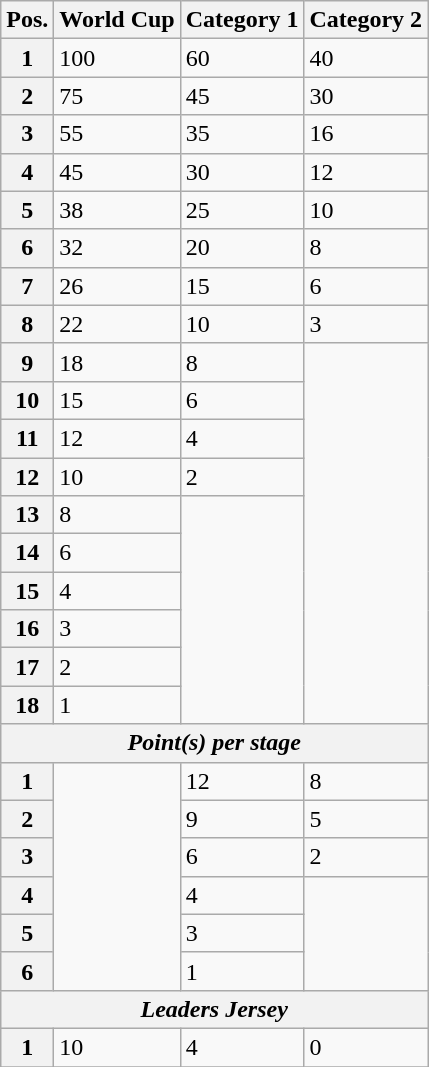<table class="wikitable">
<tr>
<th>Pos.</th>
<th>World Cup</th>
<th>Category 1</th>
<th>Category 2</th>
</tr>
<tr>
<th>1</th>
<td>100</td>
<td>60</td>
<td>40</td>
</tr>
<tr>
<th>2</th>
<td>75</td>
<td>45</td>
<td>30</td>
</tr>
<tr>
<th>3</th>
<td>55</td>
<td>35</td>
<td>16</td>
</tr>
<tr>
<th>4</th>
<td>45</td>
<td>30</td>
<td>12</td>
</tr>
<tr>
<th>5</th>
<td>38</td>
<td>25</td>
<td>10</td>
</tr>
<tr>
<th>6</th>
<td>32</td>
<td>20</td>
<td>8</td>
</tr>
<tr>
<th>7</th>
<td>26</td>
<td>15</td>
<td>6</td>
</tr>
<tr>
<th>8</th>
<td>22</td>
<td>10</td>
<td>3</td>
</tr>
<tr>
<th>9</th>
<td>18</td>
<td>8</td>
<td rowspan=10></td>
</tr>
<tr>
<th>10</th>
<td>15</td>
<td>6</td>
</tr>
<tr>
<th>11</th>
<td>12</td>
<td>4</td>
</tr>
<tr>
<th>12</th>
<td>10</td>
<td>2</td>
</tr>
<tr>
<th>13</th>
<td>8</td>
<td rowspan=6></td>
</tr>
<tr>
<th>14</th>
<td>6</td>
</tr>
<tr>
<th>15</th>
<td>4</td>
</tr>
<tr>
<th>16</th>
<td>3</td>
</tr>
<tr>
<th>17</th>
<td>2</td>
</tr>
<tr>
<th>18</th>
<td>1</td>
</tr>
<tr>
<th colspan=5 bgcolor=#f7f7f7 align=center><em>Point(s) per stage</em></th>
</tr>
<tr>
<th>1</th>
<td rowspan=6></td>
<td>12</td>
<td>8</td>
</tr>
<tr>
<th>2</th>
<td>9</td>
<td>5</td>
</tr>
<tr>
<th>3</th>
<td>6</td>
<td>2</td>
</tr>
<tr>
<th>4</th>
<td>4</td>
<td rowspan=3></td>
</tr>
<tr>
<th>5</th>
<td>3</td>
</tr>
<tr>
<th>6</th>
<td>1</td>
</tr>
<tr>
<th colspan=5 bgcolor=#f7f7f7 align=center><em>Leaders Jersey</em></th>
</tr>
<tr>
<th>1</th>
<td>10</td>
<td>4</td>
<td>0</td>
</tr>
<tr>
</tr>
</table>
